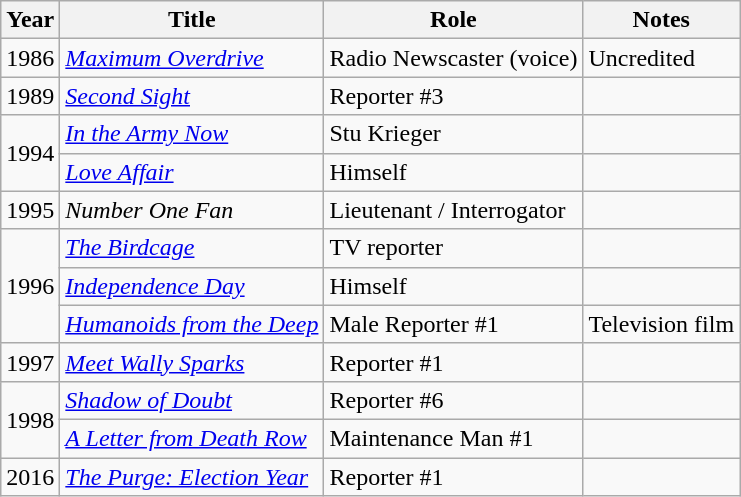<table class="wikitable">
<tr>
<th>Year</th>
<th>Title</th>
<th>Role</th>
<th>Notes</th>
</tr>
<tr>
<td>1986</td>
<td><em><a href='#'>Maximum Overdrive</a></em></td>
<td>Radio Newscaster (voice)</td>
<td>Uncredited</td>
</tr>
<tr>
<td>1989</td>
<td><em><a href='#'>Second Sight</a></em></td>
<td>Reporter #3</td>
<td></td>
</tr>
<tr>
<td rowspan="2">1994</td>
<td><em><a href='#'>In the Army Now</a></em></td>
<td>Stu Krieger</td>
<td></td>
</tr>
<tr>
<td><em><a href='#'>Love Affair</a></em></td>
<td>Himself</td>
<td></td>
</tr>
<tr>
<td>1995</td>
<td><em>Number One Fan</em></td>
<td>Lieutenant / Interrogator</td>
<td></td>
</tr>
<tr>
<td rowspan="3">1996</td>
<td><em><a href='#'>The Birdcage</a></em></td>
<td>TV reporter</td>
<td></td>
</tr>
<tr>
<td><em><a href='#'>Independence Day</a></em></td>
<td>Himself</td>
<td></td>
</tr>
<tr>
<td><em><a href='#'>Humanoids from the Deep</a></em></td>
<td>Male Reporter #1</td>
<td>Television film</td>
</tr>
<tr>
<td>1997</td>
<td><em><a href='#'>Meet Wally Sparks</a></em></td>
<td>Reporter #1</td>
<td></td>
</tr>
<tr>
<td rowspan="2">1998</td>
<td><em><a href='#'>Shadow of Doubt</a></em></td>
<td>Reporter #6</td>
<td></td>
</tr>
<tr>
<td><em><a href='#'>A Letter from Death Row</a></em></td>
<td>Maintenance Man #1</td>
<td></td>
</tr>
<tr>
<td>2016</td>
<td><em><a href='#'>The Purge: Election Year</a></em></td>
<td>Reporter #1</td>
<td></td>
</tr>
</table>
